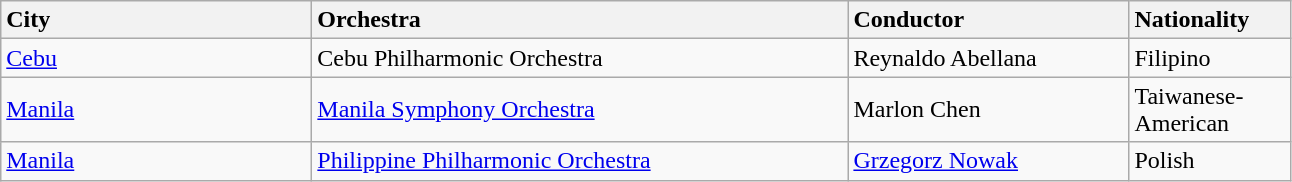<table class="wikitable">
<tr>
<td style="width: 200px; background: #f2f2f2"><strong>City</strong></td>
<td style="width: 350px; background: #f2f2f2"><strong>Orchestra</strong></td>
<td style="width: 180px; background: #f2f2f2"><strong>Conductor</strong></td>
<td style="width: 100px; background: #f2f2f2"><strong>Nationality</strong></td>
</tr>
<tr>
<td><a href='#'>Cebu</a></td>
<td>Cebu Philharmonic Orchestra</td>
<td>Reynaldo Abellana</td>
<td>Filipino</td>
</tr>
<tr>
<td><a href='#'>Manila</a></td>
<td><a href='#'>Manila Symphony Orchestra</a></td>
<td>Marlon Chen</td>
<td>Taiwanese-American</td>
</tr>
<tr>
<td><a href='#'>Manila</a></td>
<td><a href='#'>Philippine Philharmonic Orchestra</a></td>
<td><a href='#'>Grzegorz Nowak</a></td>
<td>Polish</td>
</tr>
</table>
